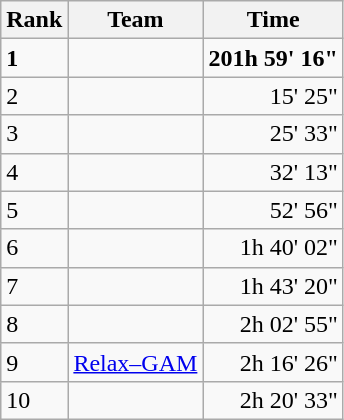<table class="wikitable">
<tr>
<th>Rank</th>
<th>Team</th>
<th>Time</th>
</tr>
<tr>
<td><strong>1</strong></td>
<td> <strong></strong></td>
<td align="right"><strong>201h 59' 16"</strong></td>
</tr>
<tr>
<td>2</td>
<td> </td>
<td align="right">15' 25"</td>
</tr>
<tr>
<td>3</td>
<td> </td>
<td align="right">25' 33"</td>
</tr>
<tr>
<td>4</td>
<td> </td>
<td align="right">32' 13"</td>
</tr>
<tr>
<td>5</td>
<td> </td>
<td align="right">52' 56"</td>
</tr>
<tr>
<td>6</td>
<td> </td>
<td align="right">1h 40' 02"</td>
</tr>
<tr>
<td>7</td>
<td> </td>
<td align="right">1h 43' 20"</td>
</tr>
<tr>
<td>8</td>
<td> </td>
<td align="right">2h 02' 55"</td>
</tr>
<tr>
<td>9</td>
<td> <a href='#'>Relax–GAM</a></td>
<td align="right">2h 16' 26"</td>
</tr>
<tr>
<td>10</td>
<td> </td>
<td align="right">2h 20' 33"</td>
</tr>
</table>
